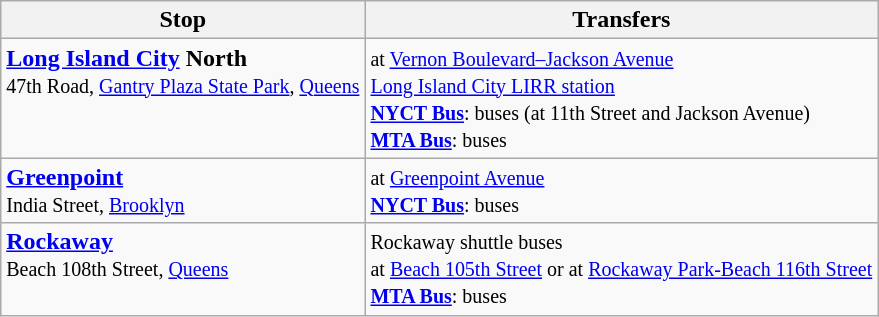<table class=wikitable>
<tr>
<th>Stop</th>
<th>Transfers</th>
</tr>
<tr>
<td valign=top><strong><a href='#'>Long Island City</a> North</strong><br><small>47th Road, <a href='#'>Gantry Plaza State Park</a>, <a href='#'>Queens</a></small><br><small></small></td>
<td><small>  at <a href='#'>Vernon Boulevard–Jackson Avenue</a><br><a href='#'>Long Island City LIRR station</a><br><strong><a href='#'>NYCT Bus</a></strong>:  buses (at 11th Street and Jackson Avenue)<br><strong><a href='#'>MTA Bus</a></strong>:  buses</small></td>
</tr>
<tr>
<td valign=top><strong><a href='#'>Greenpoint</a></strong><br><small>India Street, <a href='#'>Brooklyn</a></small><br><small></small></td>
<td><small> at <a href='#'>Greenpoint Avenue</a><br><strong><a href='#'>NYCT Bus</a></strong>:  buses</small></td>
</tr>
<tr>
<td valign=top><strong><a href='#'>Rockaway</a></strong><br><small>Beach 108th Street, <a href='#'>Queens</a></small><br><small></small></td>
<td><small>Rockaway shuttle buses<br> at <a href='#'>Beach 105th Street</a> or at <a href='#'>Rockaway Park-Beach 116th Street</a><br><strong><a href='#'>MTA Bus</a></strong>:  buses</small></td>
</tr>
</table>
